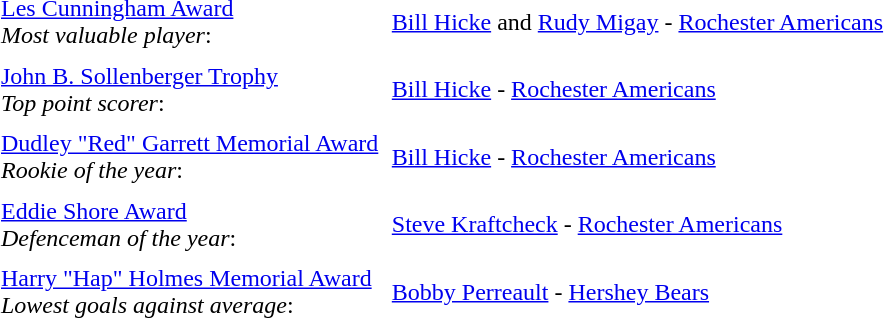<table cellpadding="3" cellspacing="3">
<tr>
<td><a href='#'>Les Cunningham Award</a><br><em>Most valuable player</em>:</td>
<td><a href='#'>Bill Hicke</a> and <a href='#'>Rudy Migay</a> - <a href='#'>Rochester Americans</a></td>
</tr>
<tr>
<td><a href='#'>John B. Sollenberger Trophy</a><br><em>Top point scorer</em>:</td>
<td><a href='#'>Bill Hicke</a> - <a href='#'>Rochester Americans</a></td>
</tr>
<tr>
<td><a href='#'>Dudley "Red" Garrett Memorial Award</a><br><em>Rookie of the year</em>:</td>
<td><a href='#'>Bill Hicke</a> - <a href='#'>Rochester Americans</a></td>
</tr>
<tr>
<td><a href='#'>Eddie Shore Award</a><br><em>Defenceman of the year</em>:</td>
<td><a href='#'>Steve Kraftcheck</a> - <a href='#'>Rochester Americans</a></td>
</tr>
<tr>
<td><a href='#'>Harry "Hap" Holmes Memorial Award</a><br><em>Lowest goals against average</em>:</td>
<td><a href='#'>Bobby Perreault</a> - <a href='#'>Hershey Bears</a></td>
</tr>
</table>
